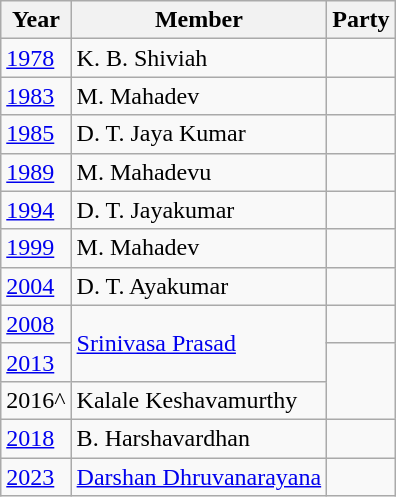<table class="wikitable sortable">
<tr>
<th>Year</th>
<th>Member</th>
<th colspan="2">Party</th>
</tr>
<tr>
<td><a href='#'>1978</a></td>
<td>K. B. Shiviah</td>
<td></td>
</tr>
<tr>
<td><a href='#'>1983</a></td>
<td>M. Mahadev</td>
<td></td>
</tr>
<tr>
<td><a href='#'>1985</a></td>
<td>D. T. Jaya Kumar</td>
<td></td>
</tr>
<tr>
<td><a href='#'>1989</a></td>
<td>M. Mahadevu</td>
<td></td>
</tr>
<tr>
<td><a href='#'>1994</a></td>
<td>D. T. Jayakumar</td>
<td></td>
</tr>
<tr>
<td><a href='#'>1999</a></td>
<td>M. Mahadev</td>
<td></td>
</tr>
<tr>
<td><a href='#'>2004</a></td>
<td>D. T. Ayakumar</td>
<td></td>
</tr>
<tr>
<td><a href='#'>2008</a></td>
<td rowspan=2><a href='#'>Srinivasa Prasad</a></td>
<td></td>
</tr>
<tr>
<td><a href='#'>2013</a></td>
</tr>
<tr>
<td>2016^</td>
<td>Kalale Keshavamurthy</td>
</tr>
<tr>
<td><a href='#'>2018</a></td>
<td>B. Harshavardhan</td>
<td></td>
</tr>
<tr>
<td><a href='#'>2023</a></td>
<td><a href='#'>Darshan Dhruvanarayana</a></td>
<td></td>
</tr>
</table>
